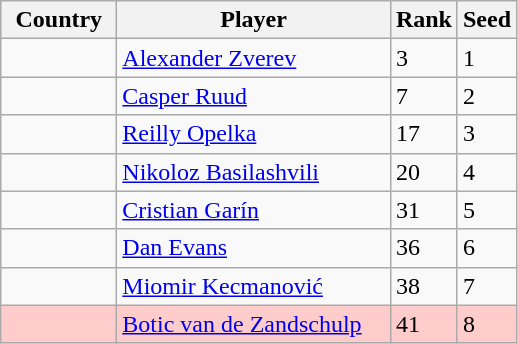<table class=wikitable>
<tr>
<th width="70">Country</th>
<th width="175">Player</th>
<th>Rank</th>
<th>Seed</th>
</tr>
<tr>
<td></td>
<td><a href='#'>Alexander Zverev</a></td>
<td>3</td>
<td>1</td>
</tr>
<tr>
<td></td>
<td><a href='#'>Casper Ruud</a></td>
<td>7</td>
<td>2</td>
</tr>
<tr>
<td></td>
<td><a href='#'>Reilly Opelka</a></td>
<td>17</td>
<td>3</td>
</tr>
<tr>
<td></td>
<td><a href='#'>Nikoloz Basilashvili</a></td>
<td>20</td>
<td>4</td>
</tr>
<tr>
<td></td>
<td><a href='#'>Cristian Garín</a></td>
<td>31</td>
<td>5</td>
</tr>
<tr>
<td></td>
<td><a href='#'>Dan Evans</a></td>
<td>36</td>
<td>6</td>
</tr>
<tr>
<td></td>
<td><a href='#'>Miomir Kecmanović</a></td>
<td>38</td>
<td>7</td>
</tr>
<tr bgcolor=#fcc>
<td></td>
<td><a href='#'>Botic van de Zandschulp</a></td>
<td>41</td>
<td>8</td>
</tr>
</table>
